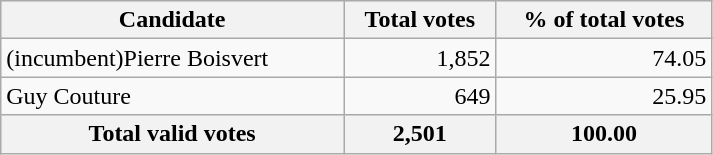<table style="width:475px;" class="wikitable">
<tr bgcolor="#EEEEEE">
<th align="left">Candidate</th>
<th align="right">Total votes</th>
<th align="right">% of total votes</th>
</tr>
<tr>
<td align="left">(incumbent)Pierre Boisvert</td>
<td align="right">1,852</td>
<td align="right">74.05</td>
</tr>
<tr>
<td align="left">Guy Couture</td>
<td align="right">649</td>
<td align="right">25.95</td>
</tr>
<tr bgcolor="#EEEEEE">
<th align="left">Total valid votes</th>
<th align="right"><strong>2,501</strong></th>
<th align="right"><strong>100.00</strong></th>
</tr>
</table>
